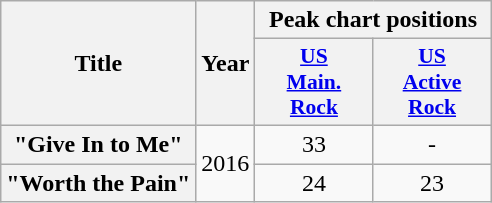<table class="wikitable plainrowheaders" style="text-align:center;">
<tr>
<th rowspan="2" scope="col">Title</th>
<th rowspan="2" scope="col">Year</th>
<th colspan="2" scope="col">Peak chart positions</th>
</tr>
<tr>
<th style="width:5em; font-size:90%;"><a href='#'>US<br>Main.<br>Rock</a><br></th>
<th style="width:5em; font-size:90%;"><a href='#'>US<br>Active<br>Rock</a><br></th>
</tr>
<tr>
<th scope="row">"Give In to Me"</th>
<td rowspan="2">2016</td>
<td>33</td>
<td>-</td>
</tr>
<tr>
<th scope="row">"Worth the Pain"</th>
<td>24</td>
<td>23</td>
</tr>
</table>
